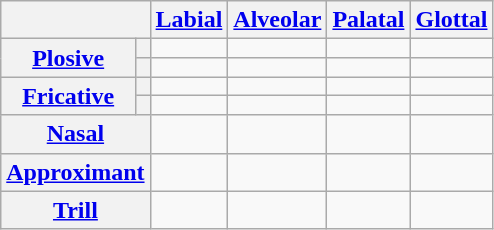<table class="wikitable" style="text-align:center;">
<tr>
<th colspan="2"></th>
<th><a href='#'>Labial</a></th>
<th><a href='#'>Alveolar</a></th>
<th><a href='#'>Palatal</a></th>
<th><a href='#'>Glottal</a></th>
</tr>
<tr>
<th rowspan="2"><a href='#'>Plosive</a></th>
<th></th>
<td></td>
<td></td>
<td></td>
<td></td>
</tr>
<tr>
<th></th>
<td></td>
<td></td>
<td></td>
<td></td>
</tr>
<tr>
<th rowspan="2"><a href='#'>Fricative</a></th>
<th></th>
<td></td>
<td></td>
<td></td>
<td></td>
</tr>
<tr>
<th></th>
<td></td>
<td></td>
<td></td>
<td></td>
</tr>
<tr>
<th colspan="2"><a href='#'>Nasal</a></th>
<td></td>
<td></td>
<td></td>
<td></td>
</tr>
<tr>
<th colspan="2"><a href='#'>Approximant</a></th>
<td></td>
<td></td>
<td></td>
<td></td>
</tr>
<tr>
<th colspan="2"><a href='#'>Trill</a></th>
<td></td>
<td></td>
<td></td>
<td></td>
</tr>
</table>
